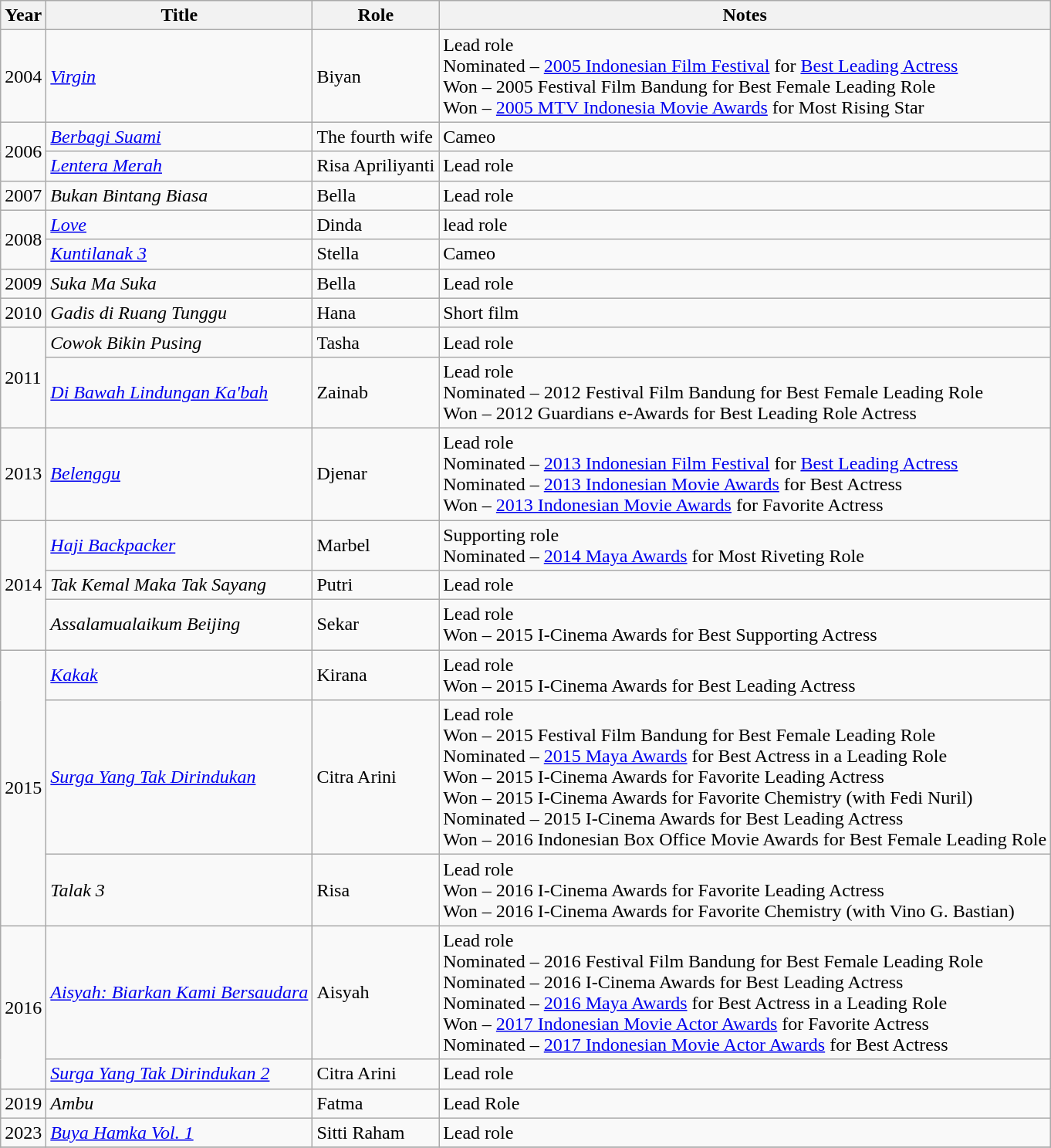<table class="wikitable">
<tr>
<th>Year</th>
<th>Title</th>
<th>Role</th>
<th>Notes</th>
</tr>
<tr>
<td>2004</td>
<td><em><a href='#'>Virgin</a></em></td>
<td>Biyan</td>
<td>Lead role<br>Nominated – <a href='#'>2005 Indonesian Film Festival</a> for <a href='#'>Best Leading Actress</a><br>Won – 2005 Festival Film Bandung for Best Female Leading Role<br>Won – <a href='#'>2005 MTV Indonesia Movie Awards</a> for Most Rising Star</td>
</tr>
<tr>
<td rowspan="2">2006</td>
<td><em><a href='#'>Berbagi Suami</a></em></td>
<td>The fourth wife</td>
<td>Cameo</td>
</tr>
<tr>
<td><em><a href='#'>Lentera Merah</a></em></td>
<td>Risa Apriliyanti</td>
<td>Lead role</td>
</tr>
<tr>
<td>2007</td>
<td><em>Bukan Bintang Biasa</em></td>
<td>Bella</td>
<td>Lead role</td>
</tr>
<tr>
<td rowspan="2">2008</td>
<td><em><a href='#'>Love</a></em></td>
<td>Dinda</td>
<td>lead role</td>
</tr>
<tr>
<td><em><a href='#'>Kuntilanak 3</a></em></td>
<td>Stella</td>
<td>Cameo</td>
</tr>
<tr>
<td>2009</td>
<td><em>Suka Ma Suka</em></td>
<td>Bella</td>
<td>Lead role</td>
</tr>
<tr>
<td>2010</td>
<td><em>Gadis di Ruang Tunggu</em></td>
<td>Hana</td>
<td>Short film</td>
</tr>
<tr>
<td rowspan="2">2011</td>
<td><em>Cowok Bikin Pusing</em></td>
<td>Tasha</td>
<td>Lead role</td>
</tr>
<tr>
<td><em><a href='#'>Di Bawah Lindungan Ka'bah</a></em></td>
<td>Zainab</td>
<td>Lead role<br>Nominated – 2012 Festival Film Bandung for Best Female Leading Role<br>Won – 2012 Guardians e-Awards for Best Leading Role Actress</td>
</tr>
<tr>
<td>2013</td>
<td><em><a href='#'>Belenggu</a></em></td>
<td>Djenar</td>
<td>Lead role<br>Nominated – <a href='#'>2013 Indonesian Film Festival</a> for <a href='#'>Best Leading Actress</a><br>Nominated – <a href='#'>2013 Indonesian Movie Awards</a> for Best Actress<br> Won – <a href='#'>2013 Indonesian Movie Awards</a> for Favorite Actress</td>
</tr>
<tr>
<td rowspan="3">2014</td>
<td><em><a href='#'>Haji Backpacker</a></em></td>
<td>Marbel</td>
<td>Supporting role<br>Nominated – <a href='#'>2014 Maya Awards</a> for Most Riveting Role</td>
</tr>
<tr>
<td><em>Tak Kemal Maka Tak Sayang</em></td>
<td>Putri</td>
<td>Lead role</td>
</tr>
<tr>
<td><em>Assalamualaikum Beijing</em></td>
<td>Sekar</td>
<td>Lead role<br>Won – 2015 I-Cinema Awards for Best Supporting Actress</td>
</tr>
<tr>
<td rowspan="3">2015</td>
<td><em><a href='#'>Kakak</a></em></td>
<td>Kirana</td>
<td>Lead role<br>Won – 2015 I-Cinema Awards for Best Leading Actress</td>
</tr>
<tr>
<td><em><a href='#'>Surga Yang Tak Dirindukan</a></em></td>
<td>Citra Arini</td>
<td>Lead role<br>Won – 2015 Festival Film Bandung for Best Female Leading Role<br>Nominated – <a href='#'>2015 Maya Awards</a> for Best Actress in a Leading Role<br>Won – 2015 I-Cinema Awards for Favorite Leading Actress<br>Won – 2015 I-Cinema Awards for Favorite Chemistry (with Fedi Nuril)<br>Nominated – 2015 I-Cinema Awards for Best Leading Actress<br>Won – 2016 Indonesian Box Office Movie Awards for Best Female Leading Role</td>
</tr>
<tr>
<td><em>Talak 3</em></td>
<td>Risa</td>
<td>Lead role<br>Won – 2016 I-Cinema Awards for Favorite Leading Actress<br>Won – 2016 I-Cinema Awards for Favorite Chemistry (with Vino G. Bastian)</td>
</tr>
<tr>
<td rowspan="2">2016</td>
<td><em><a href='#'>Aisyah: Biarkan Kami Bersaudara</a></em></td>
<td>Aisyah</td>
<td>Lead role<br>Nominated – 2016 Festival Film Bandung for Best Female Leading Role<br>Nominated – 2016 I-Cinema Awards for Best Leading Actress<br>Nominated – <a href='#'>2016 Maya Awards</a> for Best Actress in a Leading Role<br>Won – <a href='#'>2017 Indonesian Movie Actor Awards</a> for Favorite Actress<br>Nominated – <a href='#'>2017 Indonesian Movie Actor Awards</a> for Best Actress</td>
</tr>
<tr>
<td><em><a href='#'>Surga Yang Tak Dirindukan 2</a></em></td>
<td>Citra Arini</td>
<td>Lead role</td>
</tr>
<tr>
<td>2019</td>
<td><em>Ambu</em></td>
<td>Fatma</td>
<td>Lead Role</td>
</tr>
<tr>
<td>2023</td>
<td><em><a href='#'>Buya Hamka Vol. 1</a></em></td>
<td>Sitti Raham</td>
<td>Lead role</td>
</tr>
<tr>
</tr>
</table>
